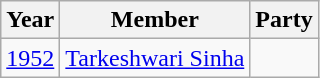<table class="wikitable">
<tr>
<th>Year</th>
<th>Member</th>
<th colspan="2">Party</th>
</tr>
<tr>
<td><a href='#'>1952</a></td>
<td><a href='#'>Tarkeshwari Sinha</a></td>
<td></td>
</tr>
</table>
